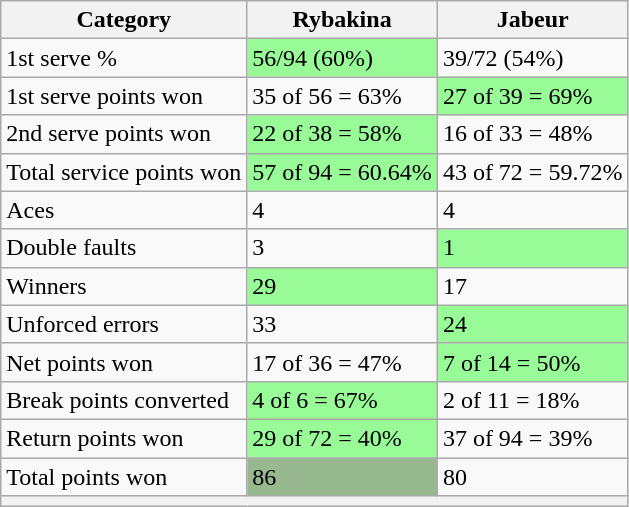<table class="wikitable">
<tr>
<th>Category</th>
<th> Rybakina</th>
<th> Jabeur</th>
</tr>
<tr>
<td>1st serve %</td>
<td bgcolor=98FB98>56/94 (60%)</td>
<td>39/72 (54%)</td>
</tr>
<tr>
<td>1st serve points won</td>
<td>35 of 56 = 63%</td>
<td bgcolor=98FB98>27 of 39 = 69%</td>
</tr>
<tr>
<td>2nd serve points won</td>
<td bgcolor=98FB98>22 of 38 = 58%</td>
<td>16 of 33 = 48%</td>
</tr>
<tr>
<td>Total service points won</td>
<td bgcolor=98FB98>57 of 94 = 60.64%</td>
<td>43 of 72 = 59.72%</td>
</tr>
<tr>
<td>Aces</td>
<td>4</td>
<td>4</td>
</tr>
<tr>
<td>Double faults</td>
<td>3</td>
<td bgcolor=98FB98>1</td>
</tr>
<tr>
<td>Winners</td>
<td bgcolor=98FB98>29</td>
<td>17</td>
</tr>
<tr>
<td>Unforced errors</td>
<td>33</td>
<td bgcolor=98FB98>24</td>
</tr>
<tr>
<td>Net points won</td>
<td>17 of 36 = 47%</td>
<td bgcolor=98FB98>7 of 14 = 50%</td>
</tr>
<tr>
<td>Break points converted</td>
<td bgcolor=98FB98>4 of 6 = 67%</td>
<td>2 of 11 = 18%</td>
</tr>
<tr>
<td>Return points won</td>
<td bgcolor=98FB98>29 of 72 = 40%</td>
<td>37 of 94 = 39%</td>
</tr>
<tr>
<td>Total points won</td>
<td bgcolor=98FB989>86</td>
<td>80</td>
</tr>
<tr>
<th colspan=3></th>
</tr>
</table>
